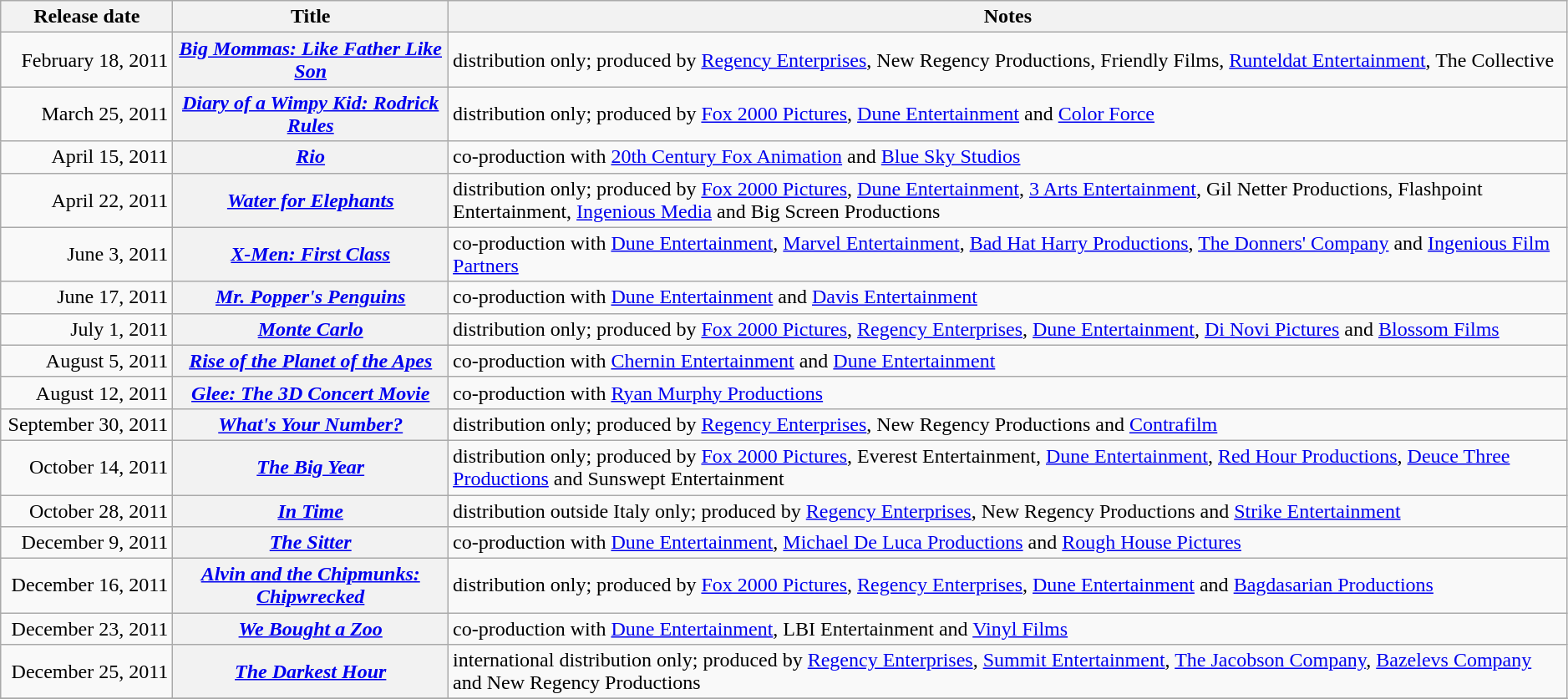<table class="wikitable plainrowheaders sortable" style="width:99%;">
<tr>
<th scope="col" style="width:130px;">Release date</th>
<th scope="col">Title</th>
<th scope="col" class="unsortable">Notes</th>
</tr>
<tr>
<td style="text-align:right;">February 18, 2011</td>
<th scope="row"><em><a href='#'>Big Mommas: Like Father Like Son</a></em></th>
<td>distribution only; produced by <a href='#'>Regency Enterprises</a>, New Regency Productions, Friendly Films, <a href='#'>Runteldat Entertainment</a>, The Collective</td>
</tr>
<tr>
<td style="text-align:right;">March 25, 2011</td>
<th scope="row"><em><a href='#'>Diary of a Wimpy Kid: Rodrick Rules</a></em></th>
<td>distribution only; produced by <a href='#'>Fox 2000 Pictures</a>, <a href='#'>Dune Entertainment</a> and <a href='#'>Color Force</a></td>
</tr>
<tr>
<td style="text-align:right;">April 15, 2011</td>
<th scope="row"><em><a href='#'>Rio</a></em></th>
<td>co-production with <a href='#'>20th Century Fox Animation</a> and <a href='#'>Blue Sky Studios</a></td>
</tr>
<tr>
<td style="text-align:right;">April 22, 2011</td>
<th scope="row"><em><a href='#'>Water for Elephants</a></em></th>
<td>distribution only; produced by <a href='#'>Fox 2000 Pictures</a>, <a href='#'>Dune Entertainment</a>, <a href='#'>3 Arts Entertainment</a>, Gil Netter Productions, Flashpoint Entertainment, <a href='#'>Ingenious Media</a> and Big Screen Productions</td>
</tr>
<tr>
<td style="text-align:right;">June 3, 2011</td>
<th scope="row"><em><a href='#'>X-Men: First Class</a></em></th>
<td>co-production with <a href='#'>Dune Entertainment</a>, <a href='#'>Marvel Entertainment</a>, <a href='#'>Bad Hat Harry Productions</a>, <a href='#'>The Donners' Company</a> and <a href='#'>Ingenious Film Partners</a></td>
</tr>
<tr>
<td style="text-align:right;">June 17, 2011</td>
<th scope="row"><em><a href='#'>Mr. Popper's Penguins</a></em></th>
<td>co-production with <a href='#'>Dune Entertainment</a> and <a href='#'>Davis Entertainment</a></td>
</tr>
<tr>
<td style="text-align:right;">July 1, 2011</td>
<th scope="row"><em><a href='#'>Monte Carlo</a></em></th>
<td>distribution only; produced by <a href='#'>Fox 2000 Pictures</a>, <a href='#'>Regency Enterprises</a>, <a href='#'>Dune Entertainment</a>, <a href='#'>Di Novi Pictures</a> and <a href='#'>Blossom Films</a></td>
</tr>
<tr>
<td style="text-align:right;">August 5, 2011</td>
<th scope="row"><em><a href='#'>Rise of the Planet of the Apes</a></em></th>
<td>co-production with <a href='#'>Chernin Entertainment</a> and <a href='#'>Dune Entertainment</a></td>
</tr>
<tr>
<td style="text-align:right;">August 12, 2011</td>
<th scope="row"><em><a href='#'>Glee: The 3D Concert Movie</a></em></th>
<td>co-production with <a href='#'>Ryan Murphy Productions</a></td>
</tr>
<tr>
<td style="text-align:right;">September 30, 2011</td>
<th scope="row"><em><a href='#'>What's Your Number?</a></em></th>
<td>distribution only; produced by <a href='#'>Regency Enterprises</a>, New Regency Productions and <a href='#'>Contrafilm</a></td>
</tr>
<tr>
<td style="text-align:right;">October 14, 2011</td>
<th scope="row"><em><a href='#'>The Big Year</a></em></th>
<td>distribution only; produced by <a href='#'>Fox 2000 Pictures</a>, Everest Entertainment, <a href='#'>Dune Entertainment</a>, <a href='#'>Red Hour Productions</a>, <a href='#'>Deuce Three Productions</a> and Sunswept Entertainment</td>
</tr>
<tr>
<td style="text-align:right;">October 28, 2011</td>
<th scope="row"><em><a href='#'>In Time</a></em></th>
<td>distribution outside Italy only; produced by <a href='#'>Regency Enterprises</a>, New Regency Productions and <a href='#'>Strike Entertainment</a></td>
</tr>
<tr>
<td style="text-align:right;">December 9, 2011</td>
<th scope="row"><em><a href='#'>The Sitter</a></em></th>
<td>co-production with <a href='#'>Dune Entertainment</a>, <a href='#'>Michael De Luca Productions</a> and <a href='#'>Rough House Pictures</a></td>
</tr>
<tr>
<td style="text-align:right;">December 16, 2011</td>
<th scope="row"><em><a href='#'>Alvin and the Chipmunks: Chipwrecked</a></em></th>
<td>distribution only; produced by <a href='#'>Fox 2000 Pictures</a>, <a href='#'>Regency Enterprises</a>, <a href='#'>Dune Entertainment</a> and <a href='#'>Bagdasarian Productions</a></td>
</tr>
<tr>
<td style="text-align:right;">December 23, 2011</td>
<th scope="row"><em><a href='#'>We Bought a Zoo</a></em></th>
<td>co-production with <a href='#'>Dune Entertainment</a>, LBI Entertainment and <a href='#'>Vinyl Films</a></td>
</tr>
<tr>
<td style="text-align:right;">December 25, 2011</td>
<th scope="row"><em><a href='#'>The Darkest Hour</a></em></th>
<td>international distribution only; produced by <a href='#'>Regency Enterprises</a>, <a href='#'>Summit Entertainment</a>, <a href='#'>The Jacobson Company</a>, <a href='#'>Bazelevs Company</a> and New Regency Productions</td>
</tr>
<tr>
</tr>
</table>
